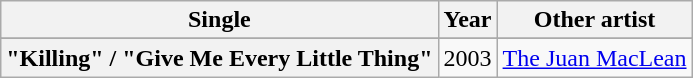<table class="wikitable plainrowheaders" style="text-align:center;">
<tr>
<th rowspan="1" scope="col">Single</th>
<th rowspan="1" scope="col">Year</th>
<th rowspan="1" scope="col">Other artist</th>
</tr>
<tr>
</tr>
<tr>
<th scope="row">"Killing" / "Give Me Every Little Thing"</th>
<td>2003</td>
<td><a href='#'>The Juan MacLean</a></td>
</tr>
</table>
